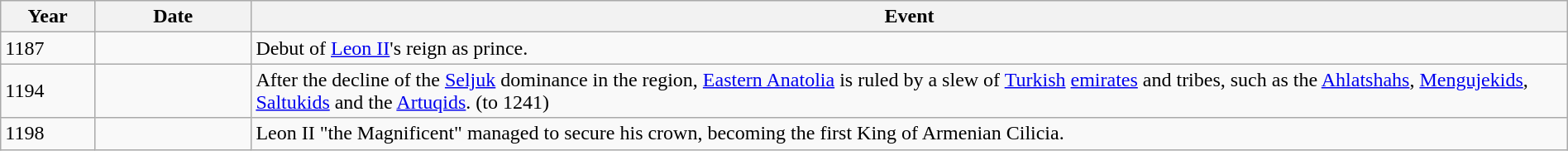<table class="wikitable" width="100%">
<tr>
<th style="width:6%">Year</th>
<th style="width:10%">Date</th>
<th>Event</th>
</tr>
<tr>
<td>1187</td>
<td></td>
<td>Debut of <a href='#'>Leon II</a>'s reign as prince.</td>
</tr>
<tr>
<td>1194</td>
<td></td>
<td>After the decline of the <a href='#'>Seljuk</a> dominance in the region, <a href='#'>Eastern Anatolia</a> is ruled by a slew of <a href='#'>Turkish</a> <a href='#'>emirates</a> and tribes, such as the <a href='#'>Ahlatshahs</a>, <a href='#'>Mengujekids</a>, <a href='#'>Saltukids</a> and the <a href='#'>Artuqids</a>. (to 1241)</td>
</tr>
<tr>
<td>1198</td>
<td></td>
<td>Leon II "the Magnificent" managed to secure his crown, becoming the first King of Armenian Cilicia.</td>
</tr>
</table>
